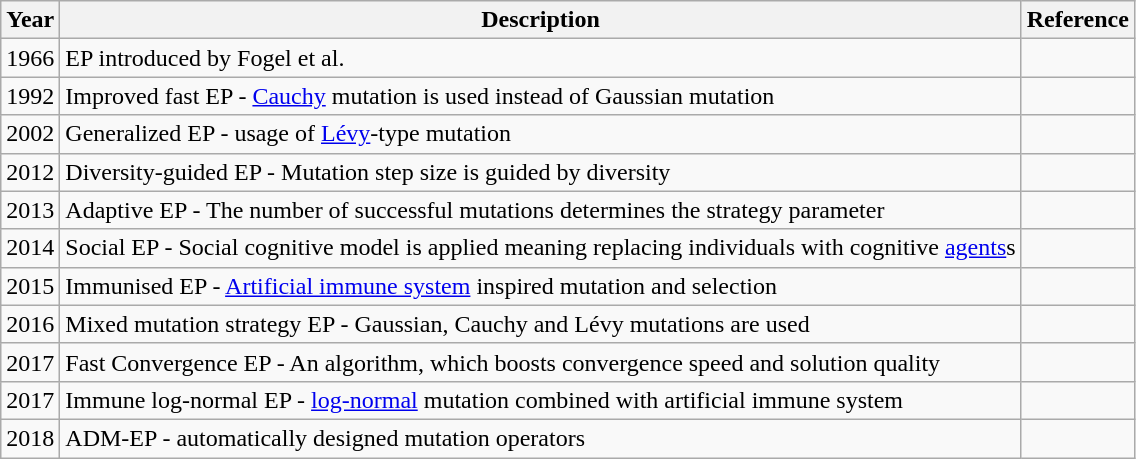<table class="wikitable sortable">
<tr>
<th>Year</th>
<th>Description</th>
<th>Reference</th>
</tr>
<tr>
<td>1966</td>
<td>EP introduced by Fogel et al.</td>
<td></td>
</tr>
<tr>
<td>1992</td>
<td>Improved fast EP - <a href='#'>Cauchy</a> mutation is used instead of Gaussian mutation</td>
<td></td>
</tr>
<tr>
<td>2002</td>
<td>Generalized EP - usage of <a href='#'>Lévy</a>-type mutation</td>
<td></td>
</tr>
<tr>
<td>2012</td>
<td>Diversity-guided EP - Mutation step size is guided by diversity</td>
<td></td>
</tr>
<tr>
<td>2013</td>
<td>Adaptive EP - The number of successful mutations determines the strategy parameter</td>
<td></td>
</tr>
<tr>
<td>2014</td>
<td>Social EP - Social cognitive model is applied meaning replacing individuals with cognitive <a href='#'>agents</a>s</td>
<td></td>
</tr>
<tr>
<td>2015</td>
<td>Immunised EP - <a href='#'>Artificial immune system</a> inspired mutation and selection</td>
<td></td>
</tr>
<tr>
<td>2016</td>
<td>Mixed mutation strategy EP - Gaussian, Cauchy and Lévy mutations are used</td>
<td></td>
</tr>
<tr>
<td>2017</td>
<td>Fast Convergence EP - An algorithm, which boosts convergence speed and solution quality</td>
<td></td>
</tr>
<tr>
<td>2017</td>
<td>Immune log-normal EP - <a href='#'>log-normal</a> mutation combined with artificial immune system</td>
<td></td>
</tr>
<tr>
<td>2018</td>
<td>ADM-EP - automatically designed mutation operators</td>
<td></td>
</tr>
</table>
